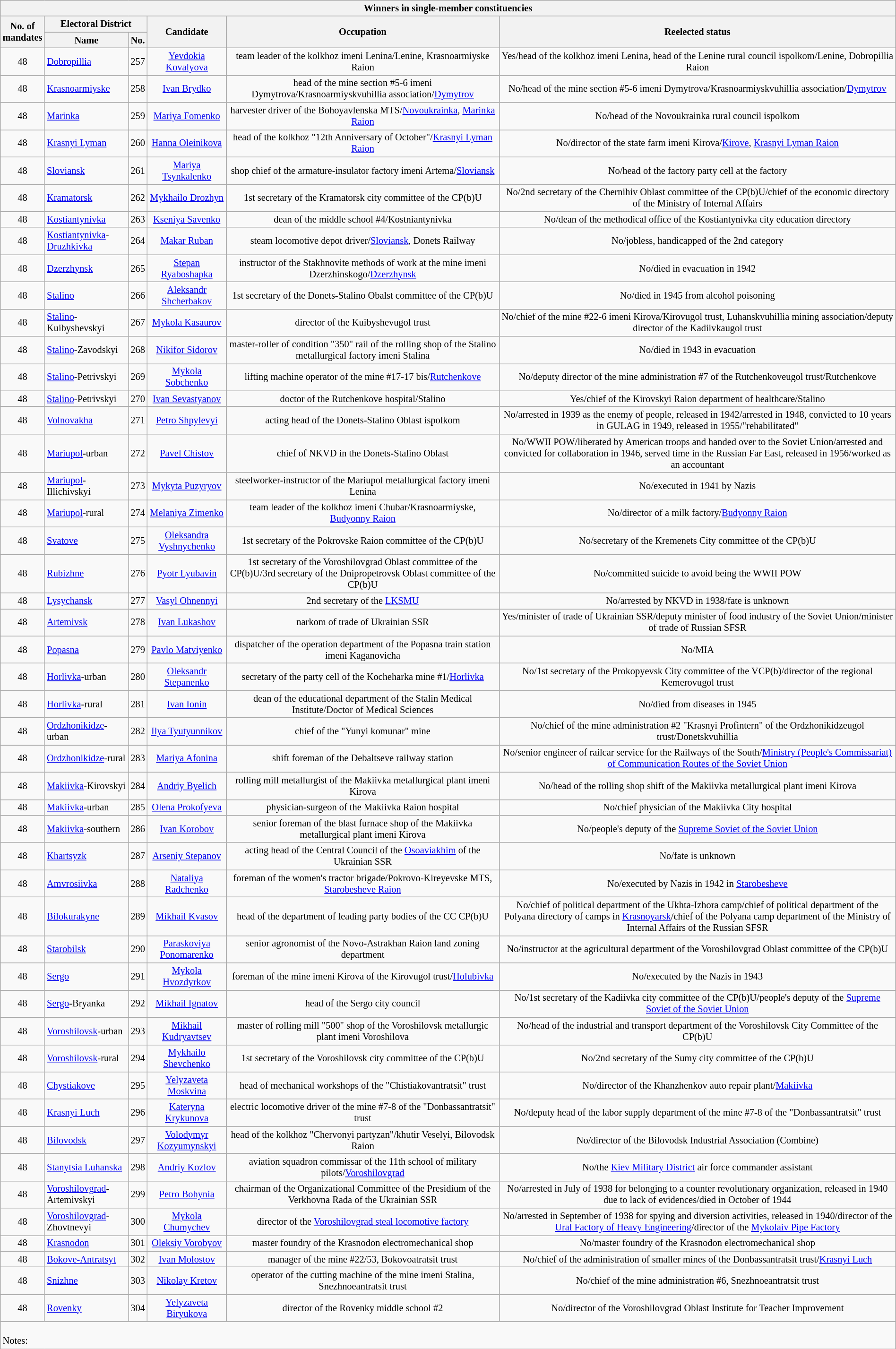<table class="wikitable collapsible collapsed" style="width:100%; font-size:85%">
<tr>
<th colspan=6>Winners in single-member constituencies</th>
</tr>
<tr>
<th rowspan=2 width=50>No. of mandates</th>
<th colspan=2>Electoral District</th>
<th rowspan=2>Candidate</th>
<th rowspan=2>Occupation</th>
<th rowspan=2>Reelected status</th>
</tr>
<tr>
<th>Name</th>
<th>No.</th>
</tr>
<tr>
<td style="text-align: center">48</td>
<td><a href='#'>Dobropillia</a></td>
<td style="text-align: center">257</td>
<td style="text-align: center"><a href='#'>Yevdokia Kovalyova</a></td>
<td style="text-align: center">team leader of the kolkhoz imeni Lenina/Lenine, Krasnoarmiyske Raion</td>
<td style="text-align: center">Yes/head of the kolkhoz imeni Lenina, head of the Lenine rural council ispolkom/Lenine, Dobropillia Raion</td>
</tr>
<tr>
<td style="text-align: center">48</td>
<td><a href='#'>Krasnoarmiyske</a></td>
<td style="text-align: center">258</td>
<td style="text-align: center"><a href='#'>Ivan Brydko</a></td>
<td style="text-align: center">head of the mine section #5-6 imeni Dymytrova/Krasnoarmiyskvuhillia association/<a href='#'>Dymytrov</a></td>
<td style="text-align: center">No/head of the mine section #5-6 imeni Dymytrova/Krasnoarmiyskvuhillia association/<a href='#'>Dymytrov</a></td>
</tr>
<tr>
<td style="text-align: center">48</td>
<td><a href='#'>Marinka</a></td>
<td style="text-align: center">259</td>
<td style="text-align: center"><a href='#'>Mariya Fomenko</a></td>
<td style="text-align: center">harvester driver of the Bohoyavlenska MTS/<a href='#'>Novoukrainka</a>, <a href='#'>Marinka Raion</a></td>
<td style="text-align: center">No/head of the Novoukrainka rural council ispolkom</td>
</tr>
<tr>
<td style="text-align: center">48</td>
<td><a href='#'>Krasnyi Lyman</a></td>
<td style="text-align: center">260</td>
<td style="text-align: center"><a href='#'>Hanna Oleinikova</a></td>
<td style="text-align: center">head of the kolkhoz "12th Anniversary of October"/<a href='#'>Krasnyi Lyman Raion</a></td>
<td style="text-align: center">No/director of the state farm imeni Kirova/<a href='#'>Kirove</a>, <a href='#'>Krasnyi Lyman Raion</a></td>
</tr>
<tr>
<td style="text-align: center">48</td>
<td><a href='#'>Sloviansk</a></td>
<td style="text-align: center">261</td>
<td style="text-align: center"><a href='#'>Mariya Tsynkalenko</a></td>
<td style="text-align: center">shop chief of the armature-insulator factory imeni Artema/<a href='#'>Sloviansk</a></td>
<td style="text-align: center">No/head of the factory party cell at the factory</td>
</tr>
<tr>
<td style="text-align: center">48</td>
<td><a href='#'>Kramatorsk</a></td>
<td style="text-align: center">262</td>
<td style="text-align: center"><a href='#'>Mykhailo Drozhyn</a></td>
<td style="text-align: center">1st secretary of the Kramatorsk city committee of the CP(b)U</td>
<td style="text-align: center">No/2nd secretary of the Chernihiv Oblast committee of the CP(b)U/chief of the economic directory of the Ministry of Internal Affairs</td>
</tr>
<tr>
<td style="text-align: center">48</td>
<td><a href='#'>Kostiantynivka</a></td>
<td style="text-align: center">263</td>
<td style="text-align: center"><a href='#'>Kseniya Savenko</a></td>
<td style="text-align: center">dean of the middle school #4/Kostniantynivka</td>
<td style="text-align: center">No/dean of the methodical office of the Kostiantynivka city education directory</td>
</tr>
<tr>
<td style="text-align: center">48</td>
<td><a href='#'>Kostiantynivka</a>-<a href='#'>Druzhkivka</a></td>
<td style="text-align: center">264</td>
<td style="text-align: center"><a href='#'>Makar Ruban</a></td>
<td style="text-align: center">steam locomotive depot driver/<a href='#'>Sloviansk</a>, Donets Railway</td>
<td style="text-align: center">No/jobless, handicapped of the 2nd category</td>
</tr>
<tr>
<td style="text-align: center">48</td>
<td><a href='#'>Dzerzhynsk</a></td>
<td style="text-align: center">265</td>
<td style="text-align: center"><a href='#'>Stepan Ryaboshapka</a></td>
<td style="text-align: center">instructor of the Stakhnovite methods of work at the mine imeni Dzerzhinskogo/<a href='#'>Dzerzhynsk</a></td>
<td style="text-align: center">No/died in evacuation in 1942</td>
</tr>
<tr>
<td style="text-align: center">48</td>
<td><a href='#'>Stalino</a></td>
<td style="text-align: center">266</td>
<td style="text-align: center"><a href='#'>Aleksandr Shcherbakov</a></td>
<td style="text-align: center">1st secretary of the Donets-Stalino Obalst committee of the CP(b)U</td>
<td style="text-align: center">No/died in 1945 from alcohol poisoning</td>
</tr>
<tr>
<td style="text-align: center">48</td>
<td><a href='#'>Stalino</a>-Kuibyshevskyi</td>
<td style="text-align: center">267</td>
<td style="text-align: center"><a href='#'>Mykola Kasaurov</a></td>
<td style="text-align: center">director of the Kuibyshevugol trust</td>
<td style="text-align: center">No/chief of the mine #22-6 imeni Kirova/Kirovugol trust, Luhanskvuhillia mining association/deputy director of the Kadiivkaugol trust</td>
</tr>
<tr>
<td style="text-align: center">48</td>
<td><a href='#'>Stalino</a>-Zavodskyi</td>
<td style="text-align: center">268</td>
<td style="text-align: center"><a href='#'>Nikifor Sidorov</a></td>
<td style="text-align: center">master-roller of condition "350" rail of the rolling shop of the Stalino metallurgical factory imeni Stalina</td>
<td style="text-align: center">No/died in 1943 in evacuation</td>
</tr>
<tr>
<td style="text-align: center">48</td>
<td><a href='#'>Stalino</a>-Petrivskyi</td>
<td style="text-align: center">269</td>
<td style="text-align: center"><a href='#'>Mykola Sobchenko</a></td>
<td style="text-align: center">lifting machine operator of the mine #17-17 bis/<a href='#'>Rutchenkove</a></td>
<td style="text-align: center">No/deputy director of the mine administration #7 of the Rutchenkoveugol trust/Rutchenkove</td>
</tr>
<tr>
<td style="text-align: center">48</td>
<td><a href='#'>Stalino</a>-Petrivskyi</td>
<td style="text-align: center">270</td>
<td style="text-align: center"><a href='#'>Ivan Sevastyanov</a></td>
<td style="text-align: center">doctor of the Rutchenkove hospital/Stalino</td>
<td style="text-align: center">Yes/chief of the Kirovskyi Raion department of healthcare/Stalino</td>
</tr>
<tr>
<td style="text-align: center">48</td>
<td><a href='#'>Volnovakha</a></td>
<td style="text-align: center">271</td>
<td style="text-align: center"><a href='#'>Petro Shpylevyi</a></td>
<td style="text-align: center">acting head of the Donets-Stalino Oblast ispolkom</td>
<td style="text-align: center">No/arrested in 1939 as the enemy of people, released in 1942/arrested in 1948, convicted to 10 years in GULAG in 1949, released in 1955/"rehabilitated"</td>
</tr>
<tr>
<td style="text-align: center">48</td>
<td><a href='#'>Mariupol</a>-urban</td>
<td style="text-align: center">272</td>
<td style="text-align: center"><a href='#'>Pavel Chistov</a></td>
<td style="text-align: center">chief of NKVD in the Donets-Stalino Oblast</td>
<td style="text-align: center">No/WWII POW/liberated by American troops and handed over to the Soviet Union/arrested and convicted for collaboration in 1946, served time in the Russian Far East, released in 1956/worked as an accountant</td>
</tr>
<tr>
<td style="text-align: center">48</td>
<td><a href='#'>Mariupol</a>-Illichivskyi</td>
<td style="text-align: center">273</td>
<td style="text-align: center"><a href='#'>Mykyta Puzyryov</a></td>
<td style="text-align: center">steelworker-instructor of the Mariupol metallurgical factory imeni Lenina</td>
<td style="text-align: center">No/executed in 1941 by Nazis</td>
</tr>
<tr>
<td style="text-align: center">48</td>
<td><a href='#'>Mariupol</a>-rural</td>
<td style="text-align: center">274</td>
<td style="text-align: center"><a href='#'>Melaniya Zimenko</a></td>
<td style="text-align: center">team leader of the kolkhoz imeni Chubar/Krasnoarmiyske, <a href='#'>Budyonny Raion</a></td>
<td style="text-align: center">No/director of a milk factory/<a href='#'>Budyonny Raion</a></td>
</tr>
<tr>
<td style="text-align: center">48</td>
<td><a href='#'>Svatove</a></td>
<td style="text-align: center">275</td>
<td style="text-align: center"><a href='#'>Oleksandra Vyshnychenko</a></td>
<td style="text-align: center">1st secretary of the Pokrovske Raion committee of the CP(b)U</td>
<td style="text-align: center">No/secretary of the Kremenets City committee of the CP(b)U</td>
</tr>
<tr>
<td style="text-align: center">48</td>
<td><a href='#'>Rubizhne</a></td>
<td style="text-align: center">276</td>
<td style="text-align: center"><a href='#'>Pyotr Lyubavin</a></td>
<td style="text-align: center">1st secretary of the Voroshilovgrad Oblast committee of the CP(b)U/3rd secretary of the Dnipropetrovsk Oblast committee of the CP(b)U</td>
<td style="text-align: center">No/committed suicide to avoid being the WWII POW</td>
</tr>
<tr>
<td style="text-align: center">48</td>
<td><a href='#'>Lysychansk</a></td>
<td style="text-align: center">277</td>
<td style="text-align: center"><a href='#'>Vasyl Ohnennyi</a></td>
<td style="text-align: center">2nd secretary of the <a href='#'>LKSMU</a></td>
<td style="text-align: center">No/arrested by NKVD in 1938/fate is unknown</td>
</tr>
<tr>
<td style="text-align: center">48</td>
<td><a href='#'>Artemivsk</a></td>
<td style="text-align: center">278</td>
<td style="text-align: center"><a href='#'>Ivan Lukashov</a></td>
<td style="text-align: center">narkom of trade of Ukrainian SSR</td>
<td style="text-align: center">Yes/minister of trade of Ukrainian SSR/deputy minister of food industry of the Soviet Union/minister of trade of Russian SFSR</td>
</tr>
<tr>
<td style="text-align: center">48</td>
<td><a href='#'>Popasna</a></td>
<td style="text-align: center">279</td>
<td style="text-align: center"><a href='#'>Pavlo Matviyenko</a></td>
<td style="text-align: center">dispatcher of the operation department of the Popasna train station imeni Kaganovicha</td>
<td style="text-align: center">No/MIA</td>
</tr>
<tr>
<td style="text-align: center">48</td>
<td><a href='#'>Horlivka</a>-urban</td>
<td style="text-align: center">280</td>
<td style="text-align: center"><a href='#'>Oleksandr Stepanenko</a></td>
<td style="text-align: center">secretary of the party cell of the Kocheharka mine #1/<a href='#'>Horlivka</a></td>
<td style="text-align: center">No/1st secretary of the Prokopyevsk City committee of the VCP(b)/director of the regional Kemerovugol trust</td>
</tr>
<tr>
<td style="text-align: center">48</td>
<td><a href='#'>Horlivka</a>-rural</td>
<td style="text-align: center">281</td>
<td style="text-align: center"><a href='#'>Ivan Ionin</a></td>
<td style="text-align: center">dean of the educational department of the Stalin Medical Institute/Doctor of Medical Sciences</td>
<td style="text-align: center">No/died from diseases in 1945</td>
</tr>
<tr>
<td style="text-align: center">48</td>
<td><a href='#'>Ordzhonikidze</a>-urban</td>
<td style="text-align: center">282</td>
<td style="text-align: center"><a href='#'>Ilya Tyutyunnikov</a></td>
<td style="text-align: center">chief of the "Yunyi komunar" mine</td>
<td style="text-align: center">No/chief of the mine administration #2 "Krasnyi Profintern" of the Ordzhonikidzeugol trust/Donetskvuhillia</td>
</tr>
<tr>
<td style="text-align: center">48</td>
<td><a href='#'>Ordzhonikidze</a>-rural</td>
<td style="text-align: center">283</td>
<td style="text-align: center"><a href='#'>Mariya Afonina</a></td>
<td style="text-align: center">shift foreman of the Debaltseve railway station</td>
<td style="text-align: center">No/senior engineer of railcar service for the Railways of the South/<a href='#'>Ministry (People's Commissariat) of Communication Routes of the Soviet Union</a></td>
</tr>
<tr>
<td style="text-align: center">48</td>
<td><a href='#'>Makiivka</a>-Kirovskyi</td>
<td style="text-align: center">284</td>
<td style="text-align: center"><a href='#'>Andriy Byelich</a></td>
<td style="text-align: center">rolling mill metallurgist of the Makiivka metallurgical plant imeni Kirova</td>
<td style="text-align: center">No/head of the rolling shop shift of the Makiivka metallurgical plant imeni Kirova</td>
</tr>
<tr>
<td style="text-align: center">48</td>
<td><a href='#'>Makiivka</a>-urban</td>
<td style="text-align: center">285</td>
<td style="text-align: center"><a href='#'>Olena Prokofyeva</a></td>
<td style="text-align: center">physician-surgeon of the Makiivka Raion hospital</td>
<td style="text-align: center">No/chief physician of the Makiivka City hospital</td>
</tr>
<tr>
<td style="text-align: center">48</td>
<td><a href='#'>Makiivka</a>-southern</td>
<td style="text-align: center">286</td>
<td style="text-align: center"><a href='#'>Ivan Korobov</a></td>
<td style="text-align: center">senior foreman of the blast furnace shop of the Makiivka metallurgical plant imeni Kirova</td>
<td style="text-align: center">No/people's deputy of the <a href='#'>Supreme Soviet of the Soviet Union</a></td>
</tr>
<tr>
<td style="text-align: center">48</td>
<td><a href='#'>Khartsyzk</a></td>
<td style="text-align: center">287</td>
<td style="text-align: center"><a href='#'>Arseniy Stepanov</a></td>
<td style="text-align: center">acting head of the Central Council of the <a href='#'>Osoaviakhim</a> of the Ukrainian SSR</td>
<td style="text-align: center">No/fate is unknown</td>
</tr>
<tr>
<td style="text-align: center">48</td>
<td><a href='#'>Amvrosiivka</a></td>
<td style="text-align: center">288</td>
<td style="text-align: center"><a href='#'>Nataliya Radchenko</a></td>
<td style="text-align: center">foreman of the women's tractor brigade/Pokrovo-Kireyevske MTS, <a href='#'>Starobesheve Raion</a></td>
<td style="text-align: center">No/executed by Nazis in 1942 in <a href='#'>Starobesheve</a></td>
</tr>
<tr>
<td style="text-align: center">48</td>
<td><a href='#'>Bilokurakyne</a></td>
<td style="text-align: center">289</td>
<td style="text-align: center"><a href='#'>Mikhail Kvasov</a></td>
<td style="text-align: center">head of the department of leading party bodies of the CC CP(b)U</td>
<td style="text-align: center">No/chief of political department of the Ukhta-Izhora camp/chief of political department of the Polyana directory of camps in <a href='#'>Krasnoyarsk</a>/chief of the Polyana camp department of the Ministry of Internal Affairs of the Russian SFSR</td>
</tr>
<tr>
<td style="text-align: center">48</td>
<td><a href='#'>Starobilsk</a></td>
<td style="text-align: center">290</td>
<td style="text-align: center"><a href='#'>Paraskoviya Ponomarenko</a></td>
<td style="text-align: center">senior agronomist of the Novo-Astrakhan Raion land zoning department</td>
<td style="text-align: center">No/instructor at the agricultural department of the Voroshilovgrad Oblast committee of the CP(b)U</td>
</tr>
<tr>
<td style="text-align: center">48</td>
<td><a href='#'>Sergo</a></td>
<td style="text-align: center">291</td>
<td style="text-align: center"><a href='#'>Mykola Hvozdyrkov</a></td>
<td style="text-align: center">foreman of the mine imeni Kirova of the Kirovugol trust/<a href='#'>Holubivka</a></td>
<td style="text-align: center">No/executed by the Nazis in 1943</td>
</tr>
<tr>
<td style="text-align: center">48</td>
<td><a href='#'>Sergo</a>-Bryanka</td>
<td style="text-align: center">292</td>
<td style="text-align: center"><a href='#'>Mikhail Ignatov</a></td>
<td style="text-align: center">head of the Sergo city council</td>
<td style="text-align: center">No/1st secretary of the Kadiivka city committee of the CP(b)U/people's deputy of the <a href='#'>Supreme Soviet of the Soviet Union</a></td>
</tr>
<tr>
<td style="text-align: center">48</td>
<td><a href='#'>Voroshilovsk</a>-urban</td>
<td style="text-align: center">293</td>
<td style="text-align: center"><a href='#'>Mikhail Kudryavtsev</a></td>
<td style="text-align: center">master of rolling mill "500" shop of the Voroshilovsk metallurgic plant imeni Voroshilova</td>
<td style="text-align: center">No/head of the industrial and transport department of the Voroshilovsk City Committee of the CP(b)U</td>
</tr>
<tr>
<td style="text-align: center">48</td>
<td><a href='#'>Voroshilovsk</a>-rural</td>
<td style="text-align: center">294</td>
<td style="text-align: center"><a href='#'>Mykhailo Shevchenko</a></td>
<td style="text-align: center">1st secretary of the Voroshilovsk city committee of the CP(b)U</td>
<td style="text-align: center">No/2nd secretary of the Sumy city committee of the CP(b)U</td>
</tr>
<tr>
<td style="text-align: center">48</td>
<td><a href='#'>Chystiakove</a></td>
<td style="text-align: center">295</td>
<td style="text-align: center"><a href='#'>Yelyzaveta Moskvina</a></td>
<td style="text-align: center">head of mechanical workshops of the "Chistiakovantratsit" trust</td>
<td style="text-align: center">No/director of the Khanzhenkov auto repair plant/<a href='#'>Makiivka</a></td>
</tr>
<tr>
<td style="text-align: center">48</td>
<td><a href='#'>Krasnyi Luch</a></td>
<td style="text-align: center">296</td>
<td style="text-align: center"><a href='#'>Kateryna Krykunova</a></td>
<td style="text-align: center">electric locomotive driver of the mine #7-8 of the "Donbassantratsit" trust</td>
<td style="text-align: center">No/deputy head of the labor supply department of the mine #7-8 of the "Donbassantratsit" trust</td>
</tr>
<tr>
<td style="text-align: center">48</td>
<td><a href='#'>Bilovodsk</a></td>
<td style="text-align: center">297</td>
<td style="text-align: center"><a href='#'>Volodymyr Kozyumynskyi</a></td>
<td style="text-align: center">head of the kolkhoz "Chervonyi partyzan"/khutir Veselyi, Bilovodsk Raion</td>
<td style="text-align: center">No/director of the Bilovodsk Industrial Association (Combine)</td>
</tr>
<tr>
<td style="text-align: center">48</td>
<td><a href='#'>Stanytsia Luhanska</a></td>
<td style="text-align: center">298</td>
<td style="text-align: center"><a href='#'>Andriy Kozlov</a></td>
<td style="text-align: center">aviation squadron commissar of the 11th school of military pilots/<a href='#'>Voroshilovgrad</a></td>
<td style="text-align: center">No/the <a href='#'>Kiev Military District</a> air force commander assistant</td>
</tr>
<tr>
<td style="text-align: center">48</td>
<td><a href='#'>Voroshilovgrad</a>-Artemivskyi</td>
<td style="text-align: center">299</td>
<td style="text-align: center"><a href='#'>Petro Bohynia</a></td>
<td style="text-align: center">chairman of the Organizational Committee of the Presidium of the Verkhovna Rada of the Ukrainian SSR</td>
<td style="text-align: center">No/arrested in July of 1938 for belonging to a counter revolutionary organization, released in 1940 due to lack of evidences/died in October of 1944</td>
</tr>
<tr>
<td style="text-align: center">48</td>
<td><a href='#'>Voroshilovgrad</a>-Zhovtnevyi</td>
<td style="text-align: center">300</td>
<td style="text-align: center"><a href='#'>Mykola Chumychev</a></td>
<td style="text-align: center">director of the <a href='#'>Voroshilovgrad steal locomotive factory</a></td>
<td style="text-align: center">No/arrested in September of 1938 for spying and diversion activities, released in 1940/director of the <a href='#'>Ural Factory of Heavy Engineering</a>/director of the <a href='#'>Mykolaiv Pipe Factory</a></td>
</tr>
<tr>
<td style="text-align: center">48</td>
<td><a href='#'>Krasnodon</a></td>
<td style="text-align: center">301</td>
<td style="text-align: center"><a href='#'>Oleksiy Vorobyov</a></td>
<td style="text-align: center">master foundry of the Krasnodon electromechanical shop</td>
<td style="text-align: center">No/master foundry of the Krasnodon electromechanical shop</td>
</tr>
<tr>
<td style="text-align: center">48</td>
<td><a href='#'>Bokove-Antratsyt</a></td>
<td style="text-align: center">302</td>
<td style="text-align: center"><a href='#'>Ivan Molostov</a></td>
<td style="text-align: center">manager of the mine #22/53, Bokovoatratsit trust</td>
<td style="text-align: center">No/chief of the administration of smaller mines of the Donbassantratsit trust/<a href='#'>Krasnyi Luch</a></td>
</tr>
<tr>
<td style="text-align: center">48</td>
<td><a href='#'>Snizhne</a></td>
<td style="text-align: center">303</td>
<td style="text-align: center"><a href='#'>Nikolay Kretov</a></td>
<td style="text-align: center">operator of the cutting machine of the mine imeni Stalina, Snezhnoeantratsit trust</td>
<td style="text-align: center">No/chief of the mine administration #6, Snezhnoeantratsit trust</td>
</tr>
<tr>
<td style="text-align: center">48</td>
<td><a href='#'>Rovenky</a></td>
<td style="text-align: center">304</td>
<td style="text-align: center"><a href='#'>Yelyzaveta Biryukova</a></td>
<td style="text-align: center">director of the Rovenky middle school #2</td>
<td style="text-align: center">No/director of the Voroshilovgrad Oblast Institute for Teacher Improvement</td>
</tr>
<tr>
<td colspan=9 align=left><br>Notes:</td>
</tr>
</table>
